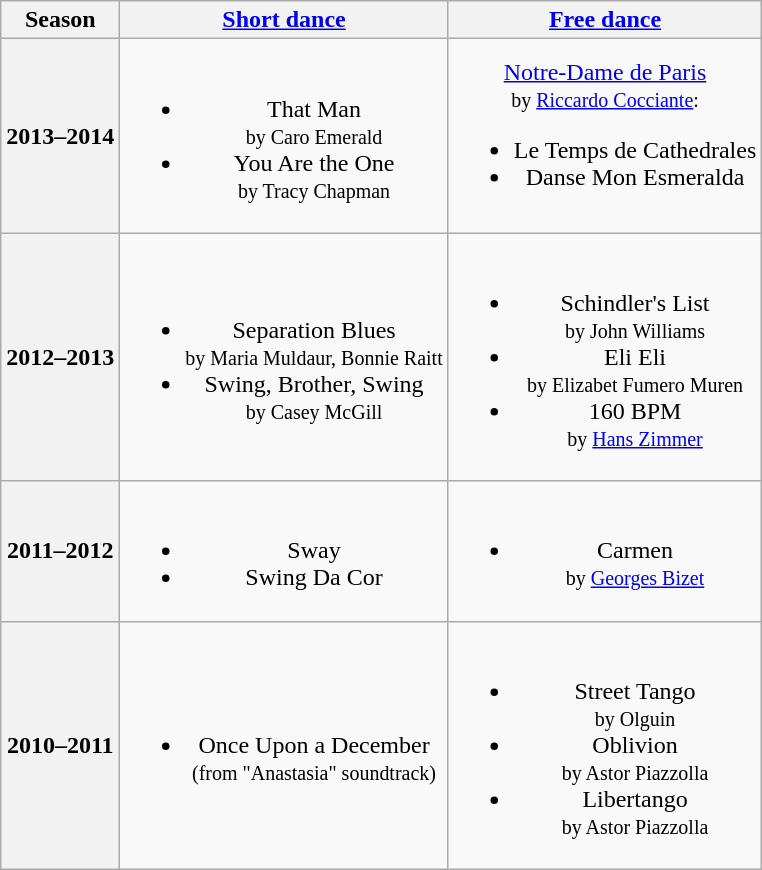<table class="wikitable" style="text-align:center">
<tr>
<th>Season</th>
<th><a href='#'>Short dance</a></th>
<th><a href='#'>Free dance</a></th>
</tr>
<tr>
<th>2013–2014 <br> </th>
<td><br><ul><li>That Man <br><small> by Caro Emerald </small></li><li>You Are the One <br><small> by Tracy Chapman </small></li></ul></td>
<td><a href='#'>Notre-Dame de Paris</a> <br><small> by <a href='#'>Riccardo Cocciante</a>: </small><br><ul><li>Le Temps de Cathedrales</li><li>Danse Mon Esmeralda</li></ul></td>
</tr>
<tr>
<th>2012–2013 <br> </th>
<td><br><ul><li>Separation Blues <br><small> by Maria Muldaur, Bonnie Raitt </small></li><li>Swing, Brother, Swing <br><small> by Casey McGill </small></li></ul></td>
<td><br><ul><li>Schindler's List <br><small> by John Williams </small></li><li>Eli Eli <br><small> by Elizabet Fumero Muren </small></li><li>160 BPM <br><small> by <a href='#'>Hans Zimmer</a> </small></li></ul></td>
</tr>
<tr>
<th>2011–2012 <br> </th>
<td><br><ul><li>Sway</li><li>Swing Da Cor</li></ul></td>
<td><br><ul><li>Carmen <br><small> by <a href='#'>Georges Bizet</a> </small></li></ul></td>
</tr>
<tr>
<th>2010–2011 <br> </th>
<td><br><ul><li>Once Upon a December <br><small> (from "Anastasia" soundtrack) </small></li></ul></td>
<td><br><ul><li>Street Tango <br><small> by Olguin </small></li><li>Oblivion <br><small> by Astor Piazzolla </small></li><li>Libertango <br><small> by Astor Piazzolla </small></li></ul></td>
</tr>
</table>
